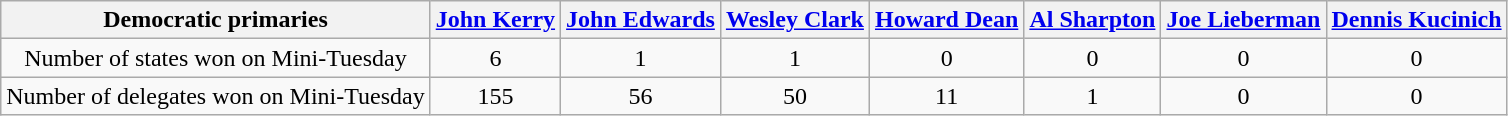<table class="wikitable" style="text-align:center;">
<tr>
<th>Democratic primaries</th>
<th><a href='#'>John Kerry</a></th>
<th><a href='#'>John Edwards</a></th>
<th><a href='#'>Wesley Clark</a></th>
<th><a href='#'>Howard Dean</a></th>
<th><a href='#'>Al Sharpton</a></th>
<th><a href='#'>Joe Lieberman</a></th>
<th><a href='#'>Dennis Kucinich</a></th>
</tr>
<tr>
<td>Number of states won on Mini-Tuesday</td>
<td>6</td>
<td>1</td>
<td>1</td>
<td>0</td>
<td>0</td>
<td>0</td>
<td>0</td>
</tr>
<tr>
<td>Number of delegates won on Mini-Tuesday</td>
<td>155</td>
<td>56</td>
<td>50</td>
<td>11</td>
<td>1</td>
<td>0</td>
<td>0</td>
</tr>
</table>
